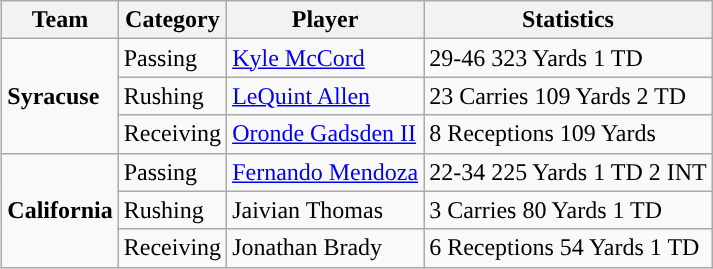<table class="wikitable" style="float: right;">
<tr>
<th>Team</th>
<th>Category</th>
<th>Player</th>
<th>Statistics</th>
</tr>
<tr>
<td rowspan=3><strong>Syracuse</strong></td>
<td>Passing</td>
<td><a href='#'>Kyle McCord</a></td>
<td>29-46 323 Yards 1 TD</td>
</tr>
<tr>
<td>Rushing</td>
<td><a href='#'>LeQuint Allen</a></td>
<td>23 Carries 109 Yards 2 TD</td>
</tr>
<tr>
<td>Receiving</td>
<td><a href='#'>Oronde Gadsden II</a></td>
<td>8 Receptions 109 Yards</td>
</tr>
<tr>
<td rowspan=3><strong>California</strong></td>
<td>Passing</td>
<td><a href='#'>Fernando Mendoza</a></td>
<td>22-34 225 Yards 1 TD 2 INT</td>
</tr>
<tr>
<td>Rushing</td>
<td>Jaivian Thomas</td>
<td>3 Carries 80 Yards 1 TD</td>
</tr>
<tr>
<td>Receiving</td>
<td>Jonathan Brady</td>
<td>6 Receptions 54 Yards 1 TD</td>
</tr>
</table>
